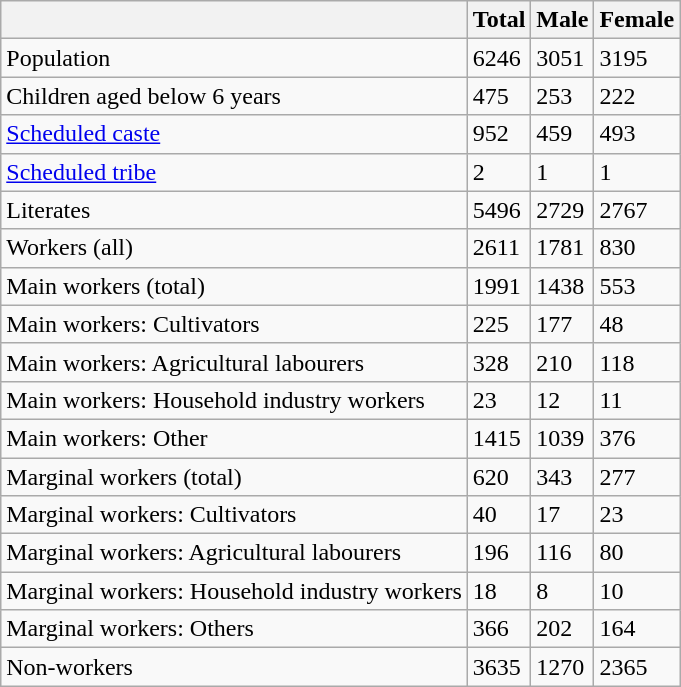<table class="wikitable sortable">
<tr>
<th></th>
<th>Total</th>
<th>Male</th>
<th>Female</th>
</tr>
<tr>
<td>Population</td>
<td>6246</td>
<td>3051</td>
<td>3195</td>
</tr>
<tr>
<td>Children aged below 6 years</td>
<td>475</td>
<td>253</td>
<td>222</td>
</tr>
<tr>
<td><a href='#'>Scheduled caste</a></td>
<td>952</td>
<td>459</td>
<td>493</td>
</tr>
<tr>
<td><a href='#'>Scheduled tribe</a></td>
<td>2</td>
<td>1</td>
<td>1</td>
</tr>
<tr>
<td>Literates</td>
<td>5496</td>
<td>2729</td>
<td>2767</td>
</tr>
<tr>
<td>Workers (all)</td>
<td>2611</td>
<td>1781</td>
<td>830</td>
</tr>
<tr>
<td>Main workers (total)</td>
<td>1991</td>
<td>1438</td>
<td>553</td>
</tr>
<tr>
<td>Main workers: Cultivators</td>
<td>225</td>
<td>177</td>
<td>48</td>
</tr>
<tr>
<td>Main workers: Agricultural labourers</td>
<td>328</td>
<td>210</td>
<td>118</td>
</tr>
<tr>
<td>Main workers: Household industry workers</td>
<td>23</td>
<td>12</td>
<td>11</td>
</tr>
<tr>
<td>Main workers: Other</td>
<td>1415</td>
<td>1039</td>
<td>376</td>
</tr>
<tr>
<td>Marginal workers (total)</td>
<td>620</td>
<td>343</td>
<td>277</td>
</tr>
<tr>
<td>Marginal workers: Cultivators</td>
<td>40</td>
<td>17</td>
<td>23</td>
</tr>
<tr>
<td>Marginal workers: Agricultural labourers</td>
<td>196</td>
<td>116</td>
<td>80</td>
</tr>
<tr>
<td>Marginal workers: Household industry workers</td>
<td>18</td>
<td>8</td>
<td>10</td>
</tr>
<tr>
<td>Marginal workers: Others</td>
<td>366</td>
<td>202</td>
<td>164</td>
</tr>
<tr>
<td>Non-workers</td>
<td>3635</td>
<td>1270</td>
<td>2365</td>
</tr>
</table>
